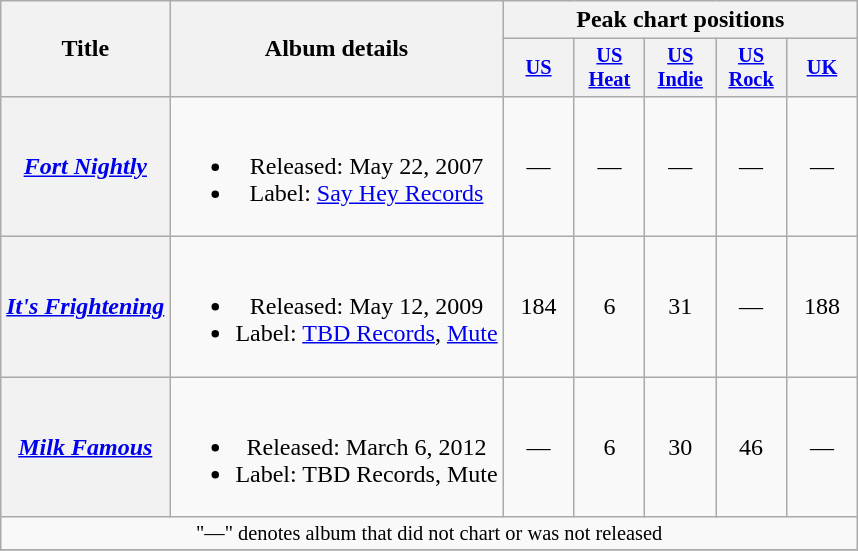<table class="wikitable plainrowheaders" style="text-align:center;">
<tr>
<th scope="col" rowspan="2">Title</th>
<th scope="col" rowspan="2">Album details</th>
<th scope="col" colspan="5">Peak chart positions</th>
</tr>
<tr>
<th scope="col" style="width:3em;font-size:85%;"><a href='#'>US</a><br></th>
<th scope="col" style="width:3em;font-size:85%;"><a href='#'>US Heat</a><br></th>
<th scope="col" style="width:3em;font-size:85%;"><a href='#'>US Indie</a><br></th>
<th scope="col" style="width:3em;font-size:85%;"><a href='#'>US Rock</a><br></th>
<th scope="col" style="width:3em;font-size:85%;"><a href='#'>UK</a><br></th>
</tr>
<tr>
<th scope="row"><em><a href='#'>Fort Nightly</a></em></th>
<td><br><ul><li>Released: May 22, 2007</li><li>Label: <a href='#'>Say Hey Records</a></li></ul></td>
<td>—</td>
<td>—</td>
<td>—</td>
<td>—</td>
<td>—</td>
</tr>
<tr>
<th scope="row"><em><a href='#'>It's Frightening</a></em></th>
<td><br><ul><li>Released: May 12, 2009</li><li>Label: <a href='#'>TBD Records</a>, <a href='#'>Mute</a></li></ul></td>
<td>184</td>
<td>6</td>
<td>31</td>
<td>—</td>
<td>188</td>
</tr>
<tr>
<th scope="row"><em><a href='#'>Milk Famous</a></em></th>
<td><br><ul><li>Released: March 6, 2012</li><li>Label: TBD Records, Mute</li></ul></td>
<td>—</td>
<td>6</td>
<td>30</td>
<td>46</td>
<td>—</td>
</tr>
<tr>
<td colspan="18" style="text-align:center; font-size:85%;">"—" denotes album that did not chart or was not released</td>
</tr>
<tr>
</tr>
</table>
